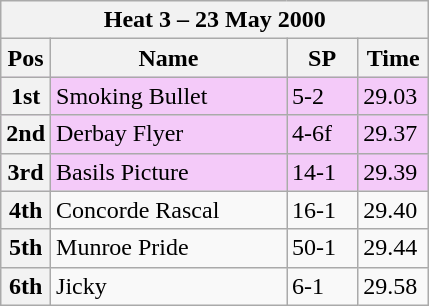<table class="wikitable">
<tr>
<th colspan="6">Heat 3 – 23 May 2000</th>
</tr>
<tr>
<th width=20>Pos</th>
<th width=150>Name</th>
<th width=40>SP</th>
<th width=40>Time</th>
</tr>
<tr style="background: #f4caf9;">
<th>1st</th>
<td>Smoking Bullet</td>
<td>5-2</td>
<td>29.03</td>
</tr>
<tr style="background: #f4caf9;">
<th>2nd</th>
<td>Derbay Flyer</td>
<td>4-6f</td>
<td>29.37</td>
</tr>
<tr style="background: #f4caf9;">
<th>3rd</th>
<td>Basils Picture</td>
<td>14-1</td>
<td>29.39</td>
</tr>
<tr>
<th>4th</th>
<td>Concorde Rascal</td>
<td>16-1</td>
<td>29.40</td>
</tr>
<tr>
<th>5th</th>
<td>Munroe Pride</td>
<td>50-1</td>
<td>29.44</td>
</tr>
<tr>
<th>6th</th>
<td>Jicky</td>
<td>6-1</td>
<td>29.58</td>
</tr>
</table>
